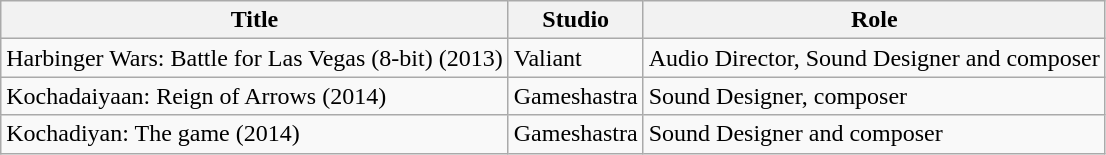<table class="wikitable sortable mw-collapsible">
<tr>
<th>Title</th>
<th>Studio</th>
<th>Role</th>
</tr>
<tr>
<td>Harbinger Wars: Battle for Las Vegas (8-bit) (2013)</td>
<td>Valiant</td>
<td>Audio Director, Sound Designer and composer</td>
</tr>
<tr>
<td>Kochadaiyaan: Reign of Arrows (2014)</td>
<td>Gameshastra</td>
<td>Sound Designer, composer</td>
</tr>
<tr>
<td>Kochadiyan: The game (2014)</td>
<td>Gameshastra</td>
<td>Sound Designer and composer</td>
</tr>
</table>
